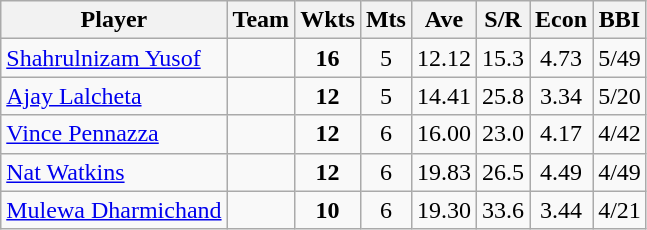<table class="wikitable" style="text-align:center;">
<tr>
<th>Player</th>
<th>Team</th>
<th>Wkts</th>
<th>Mts</th>
<th>Ave</th>
<th>S/R</th>
<th>Econ</th>
<th>BBI</th>
</tr>
<tr>
<td style="text-align:left;"><a href='#'>Shahrulnizam Yusof</a></td>
<td></td>
<td><strong>16</strong></td>
<td>5</td>
<td>12.12</td>
<td>15.3</td>
<td>4.73</td>
<td>5/49</td>
</tr>
<tr>
<td style="text-align:left;"><a href='#'>Ajay Lalcheta</a></td>
<td></td>
<td><strong>12</strong></td>
<td>5</td>
<td>14.41</td>
<td>25.8</td>
<td>3.34</td>
<td>5/20</td>
</tr>
<tr>
<td style="text-align:left;"><a href='#'>Vince Pennazza</a></td>
<td></td>
<td><strong>12</strong></td>
<td>6</td>
<td>16.00</td>
<td>23.0</td>
<td>4.17</td>
<td>4/42</td>
</tr>
<tr>
<td style="text-align:left;"><a href='#'>Nat Watkins</a></td>
<td></td>
<td><strong>12</strong></td>
<td>6</td>
<td>19.83</td>
<td>26.5</td>
<td>4.49</td>
<td>4/49</td>
</tr>
<tr>
<td style="text-align:left;"><a href='#'>Mulewa Dharmichand</a></td>
<td></td>
<td><strong>10</strong></td>
<td>6</td>
<td>19.30</td>
<td>33.6</td>
<td>3.44</td>
<td>4/21</td>
</tr>
</table>
